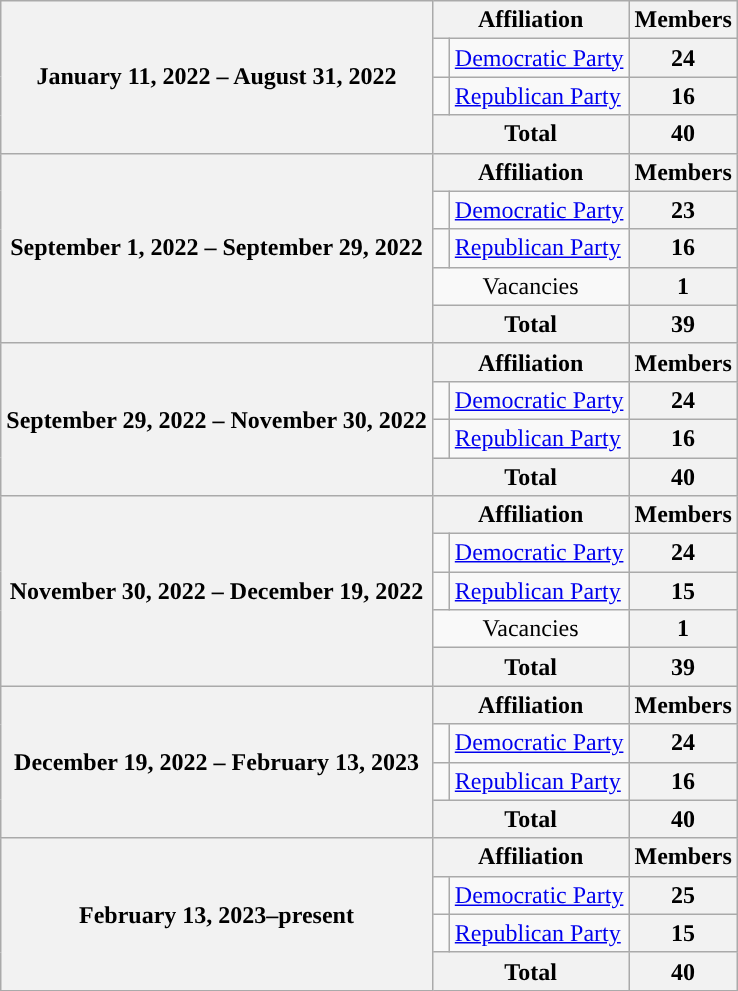<table class="wikitable">
<tr>
<th rowspan=4>January 11, 2022 – August 31, 2022</th>
<th colspan=2>Affiliation</th>
<th>Members</th>
</tr>
<tr>
<td style="background-color:"> </td>
<td><a href='#'>Democratic Party</a></td>
<th style="text-align:center;">24</th>
</tr>
<tr>
<td style="background-color:"> </td>
<td><a href='#'>Republican Party</a></td>
<th style="text-align:center;">16</th>
</tr>
<tr>
<th colspan=2 style="text-align:center;">Total</th>
<th style="text-align:center;">40</th>
</tr>
<tr>
<th rowspan=5>September 1, 2022 – September 29, 2022</th>
<th colspan=2>Affiliation</th>
<th>Members</th>
</tr>
<tr>
<td style="background-color:"> </td>
<td><a href='#'>Democratic Party</a></td>
<th style="text-align:center;">23</th>
</tr>
<tr>
<td style="background-color:"> </td>
<td><a href='#'>Republican Party</a></td>
<th style="text-align:center;">16</th>
</tr>
<tr>
<td colspan=2 style="text-align:center;">Vacancies</td>
<th>1</th>
</tr>
<tr>
<th colspan=2 style="text-align:center;">Total</th>
<th style="text-align:center;">39</th>
</tr>
<tr>
<th rowspan=4>September 29, 2022 – November 30, 2022</th>
<th colspan=2>Affiliation</th>
<th>Members</th>
</tr>
<tr>
<td style="background-color:"> </td>
<td><a href='#'>Democratic Party</a></td>
<th style="text-align:center;">24</th>
</tr>
<tr>
<td style="background-color:"> </td>
<td><a href='#'>Republican Party</a></td>
<th style="text-align:center;">16</th>
</tr>
<tr>
<th colspan=2 style="text-align:center;">Total</th>
<th style="text-align:center;">40</th>
</tr>
<tr>
<th rowspan=5>November 30, 2022 – December 19, 2022</th>
<th colspan=2>Affiliation</th>
<th>Members</th>
</tr>
<tr>
<td style="background-color:"> </td>
<td><a href='#'>Democratic Party</a></td>
<th style="text-align:center;">24</th>
</tr>
<tr>
<td style="background-color:"> </td>
<td><a href='#'>Republican Party</a></td>
<th style="text-align:center;">15</th>
</tr>
<tr>
<td colspan=2 style="text-align:center;">Vacancies</td>
<th>1</th>
</tr>
<tr>
<th colspan=2 style="text-align:center;">Total</th>
<th style="text-align:center;">39</th>
</tr>
<tr>
<th rowspan=4>December 19, 2022 – February 13, 2023</th>
<th colspan=2>Affiliation</th>
<th>Members</th>
</tr>
<tr>
<td style="background-color:"> </td>
<td><a href='#'>Democratic Party</a></td>
<th style="text-align:center;">24</th>
</tr>
<tr>
<td style="background-color:"> </td>
<td><a href='#'>Republican Party</a></td>
<th style="text-align:center;">16</th>
</tr>
<tr>
<th colspan=2 style="text-align:center;">Total</th>
<th style="text-align:center;">40</th>
</tr>
<tr>
<th rowspan=4>February 13, 2023–present</th>
<th colspan=2>Affiliation</th>
<th>Members</th>
</tr>
<tr>
<td style="background-color:"> </td>
<td><a href='#'>Democratic Party</a></td>
<th style="text-align:center;">25</th>
</tr>
<tr>
<td style="background-color:"> </td>
<td><a href='#'>Republican Party</a></td>
<th style="text-align:center;">15</th>
</tr>
<tr>
<th colspan=2 style="text-align:center;">Total</th>
<th style="text-align:center;">40</th>
</tr>
</table>
